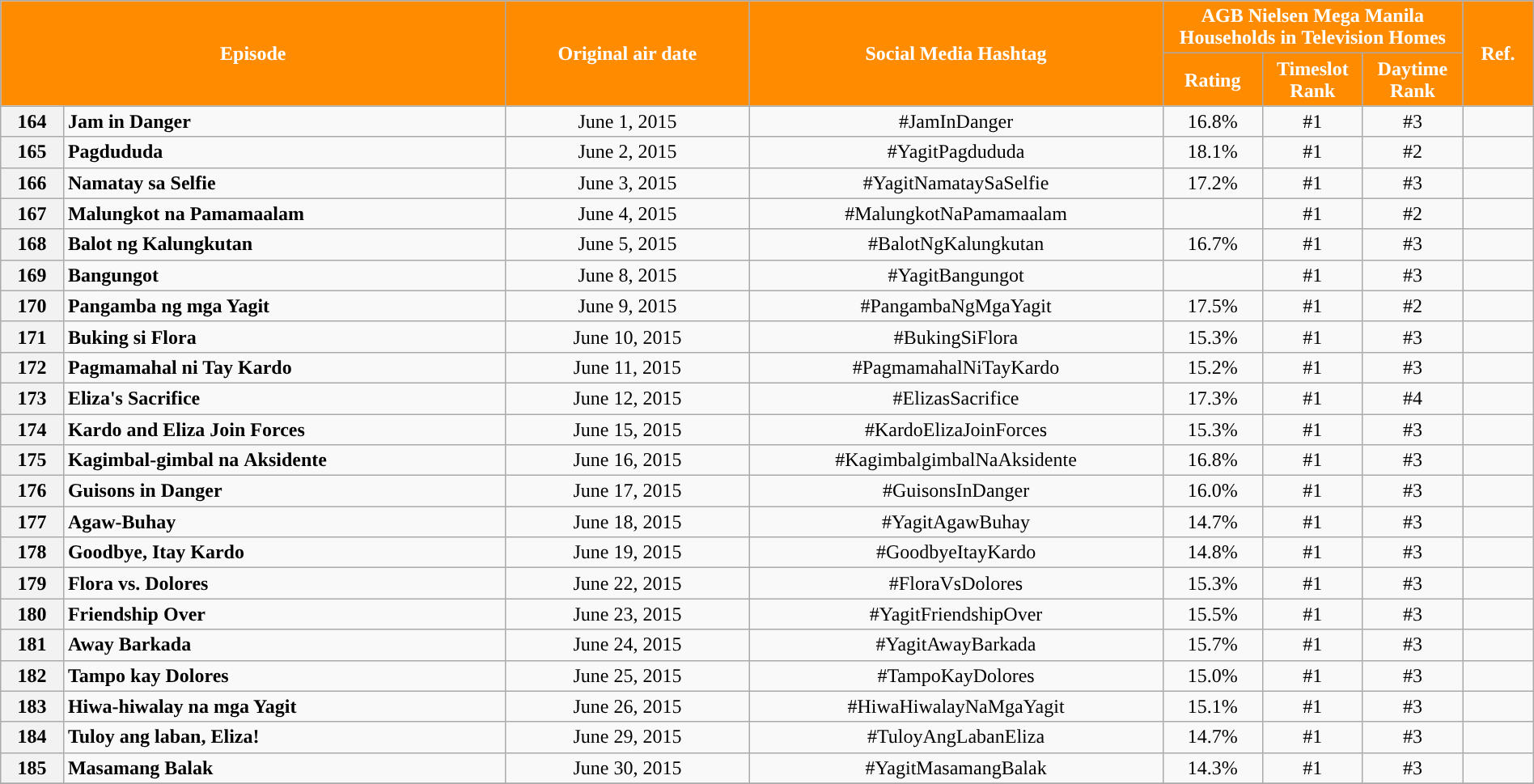<table class="wikitable" style="text-align:center; font-size:100%; line-height:18px;"  width="100%">
<tr>
<th colspan="2" rowspan="2" style="background-color:#FF8C00; color:#ffffff;">Episode</th>
<th style="background:#FF8C00; color:white" rowspan="2">Original air date</th>
<th style="background:#FF8C00; color:white" rowspan="2">Social Media Hashtag</th>
<th style="background-color:#FF8C00; color:#ffffff;" colspan="3">AGB Nielsen Mega Manila Households in Television Homes</th>
<th rowspan="2" style="background:#FF8C00; color:white">Ref.</th>
</tr>
<tr style="text-align: center style=">
<th style="background-color:#FF8C00; width:75px; color:#ffffff;">Rating</th>
<th style="background-color:#FF8C00; width:75px; color:#ffffff;">Timeslot Rank</th>
<th style="background-color:#FF8C00; width:75px; color:#ffffff;">Daytime Rank</th>
</tr>
<tr>
<th>164</th>
<td style="text-align: left;"><strong>Jam in Danger</strong></td>
<td>June 1, 2015</td>
<td>#JamInDanger</td>
<td>16.8%</td>
<td>#1</td>
<td>#3</td>
<td></td>
</tr>
<tr>
<th>165</th>
<td style="text-align: left;"><strong>Pagdududa</strong></td>
<td>June 2, 2015</td>
<td>#YagitPagdududa</td>
<td>18.1%</td>
<td>#1</td>
<td>#2</td>
<td></td>
</tr>
<tr>
<th>166</th>
<td style="text-align: left;"><strong>Namatay sa Selfie</strong></td>
<td>June 3, 2015</td>
<td>#YagitNamataySaSelfie</td>
<td>17.2%</td>
<td>#1</td>
<td>#3</td>
<td></td>
</tr>
<tr>
<th>167</th>
<td style="text-align: left;"><strong>Malungkot na Pamamaalam</strong></td>
<td>June 4, 2015</td>
<td>#MalungkotNaPamamaalam</td>
<td></td>
<td>#1</td>
<td>#2</td>
<td></td>
</tr>
<tr>
<th>168</th>
<td style="text-align: left;"><strong>Balot ng Kalungkutan</strong></td>
<td>June 5, 2015</td>
<td>#BalotNgKalungkutan</td>
<td>16.7%</td>
<td>#1</td>
<td>#3</td>
<td></td>
</tr>
<tr>
<th>169</th>
<td style="text-align: left;"><strong>Bangungot</strong></td>
<td>June 8, 2015</td>
<td>#YagitBangungot</td>
<td></td>
<td>#1</td>
<td>#3</td>
<td></td>
</tr>
<tr>
<th>170</th>
<td style="text-align: left;"><strong>Pangamba ng mga Yagit</strong></td>
<td>June 9, 2015</td>
<td>#PangambaNgMgaYagit</td>
<td>17.5%</td>
<td>#1</td>
<td>#2</td>
<td></td>
</tr>
<tr>
<th>171</th>
<td style="text-align: left;"><strong>Buking si Flora</strong></td>
<td>June 10, 2015</td>
<td>#BukingSiFlora</td>
<td>15.3%</td>
<td>#1</td>
<td>#3</td>
<td></td>
</tr>
<tr>
<th>172</th>
<td style="text-align: left;"><strong>Pagmamahal ni Tay Kardo</strong></td>
<td>June 11, 2015</td>
<td>#PagmamahalNiTayKardo</td>
<td>15.2%</td>
<td>#1</td>
<td>#3</td>
<td></td>
</tr>
<tr>
<th>173</th>
<td style="text-align: left;"><strong>Eliza's Sacrifice</strong></td>
<td>June 12, 2015</td>
<td>#ElizasSacrifice</td>
<td>17.3%</td>
<td>#1</td>
<td>#4</td>
<td></td>
</tr>
<tr>
<th>174</th>
<td style="text-align: left;"><strong>Kardo and Eliza Join Forces</strong></td>
<td>June 15, 2015</td>
<td>#KardoElizaJoinForces</td>
<td>15.3%</td>
<td>#1</td>
<td>#3</td>
<td></td>
</tr>
<tr>
<th>175</th>
<td style="text-align: left;"><strong>Kagimbal-gimbal na Aksidente</strong></td>
<td>June 16, 2015</td>
<td>#KagimbalgimbalNaAksidente</td>
<td>16.8%</td>
<td>#1</td>
<td>#3</td>
<td></td>
</tr>
<tr>
<th>176</th>
<td style="text-align: left;"><strong>Guisons in Danger</strong></td>
<td>June 17, 2015</td>
<td>#GuisonsInDanger</td>
<td>16.0%</td>
<td>#1</td>
<td>#3</td>
<td></td>
</tr>
<tr>
<th>177</th>
<td style="text-align: left;"><strong>Agaw-Buhay</strong></td>
<td>June 18, 2015</td>
<td>#YagitAgawBuhay</td>
<td>14.7%</td>
<td>#1</td>
<td>#3</td>
<td></td>
</tr>
<tr>
<th>178</th>
<td style="text-align: left;"><strong>Goodbye, Itay Kardo</strong></td>
<td>June 19, 2015</td>
<td>#GoodbyeItayKardo</td>
<td>14.8%</td>
<td>#1</td>
<td>#3</td>
<td></td>
</tr>
<tr>
<th>179</th>
<td style="text-align: left;"><strong>Flora vs. Dolores</strong></td>
<td>June 22, 2015</td>
<td>#FloraVsDolores</td>
<td>15.3%</td>
<td>#1</td>
<td>#3</td>
<td></td>
</tr>
<tr>
<th>180</th>
<td style="text-align: left;"><strong>Friendship Over</strong></td>
<td>June 23, 2015</td>
<td>#YagitFriendshipOver</td>
<td>15.5%</td>
<td>#1</td>
<td>#3</td>
<td></td>
</tr>
<tr>
<th>181</th>
<td style="text-align: left;"><strong>Away Barkada</strong></td>
<td>June 24, 2015</td>
<td>#YagitAwayBarkada</td>
<td>15.7%</td>
<td>#1</td>
<td>#3</td>
<td></td>
</tr>
<tr>
<th>182</th>
<td style="text-align: left;"><strong>Tampo kay Dolores</strong></td>
<td>June 25, 2015</td>
<td>#TampoKayDolores</td>
<td>15.0%</td>
<td>#1</td>
<td>#3</td>
<td></td>
</tr>
<tr>
<th>183</th>
<td style="text-align: left;"><strong>Hiwa-hiwalay na mga Yagit</strong></td>
<td>June 26, 2015</td>
<td>#HiwaHiwalayNaMgaYagit</td>
<td>15.1%</td>
<td>#1</td>
<td>#3</td>
<td></td>
</tr>
<tr>
<th>184</th>
<td style="text-align: left;"><strong>Tuloy ang laban, Eliza!</strong></td>
<td>June 29, 2015</td>
<td>#TuloyAngLabanEliza</td>
<td>14.7%</td>
<td>#1</td>
<td>#3</td>
<td></td>
</tr>
<tr>
<th>185</th>
<td style="text-align: left;"><strong>Masamang Balak</strong></td>
<td>June 30, 2015</td>
<td>#YagitMasamangBalak</td>
<td>14.3%</td>
<td>#1</td>
<td>#3</td>
<td></td>
</tr>
<tr>
</tr>
</table>
